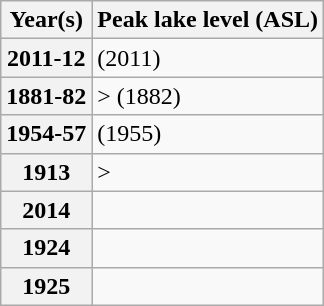<table class="wikitable">
<tr>
<th>Year(s)</th>
<th>Peak lake level (ASL)</th>
</tr>
<tr>
<th>2011-12</th>
<td> (2011)</td>
</tr>
<tr>
<th>1881-82</th>
<td>>  (1882)</td>
</tr>
<tr>
<th>1954-57</th>
<td> (1955)</td>
</tr>
<tr>
<th>1913</th>
<td>> </td>
</tr>
<tr>
<th>2014</th>
<td></td>
</tr>
<tr>
<th>1924</th>
<td></td>
</tr>
<tr>
<th>1925</th>
<td></td>
</tr>
</table>
